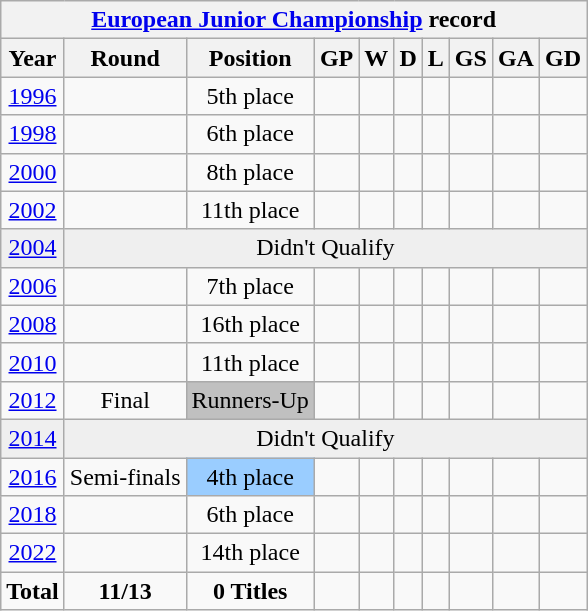<table class="wikitable" style="text-align: center;">
<tr>
<th colspan=10><a href='#'>European Junior Championship</a> record</th>
</tr>
<tr>
<th>Year</th>
<th>Round</th>
<th>Position</th>
<th>GP</th>
<th>W</th>
<th>D</th>
<th>L</th>
<th>GS</th>
<th>GA</th>
<th>GD</th>
</tr>
<tr>
<td> <a href='#'>1996</a></td>
<td></td>
<td>5th place</td>
<td></td>
<td></td>
<td></td>
<td></td>
<td></td>
<td></td>
<td></td>
</tr>
<tr bgcolor=>
<td> <a href='#'>1998</a></td>
<td></td>
<td>6th place</td>
<td></td>
<td></td>
<td></td>
<td></td>
<td></td>
<td></td>
<td></td>
</tr>
<tr>
<td> <a href='#'>2000</a></td>
<td></td>
<td>8th place</td>
<td></td>
<td></td>
<td></td>
<td></td>
<td></td>
<td></td>
<td></td>
</tr>
<tr>
<td> <a href='#'>2002</a></td>
<td></td>
<td>11th place</td>
<td></td>
<td></td>
<td></td>
<td></td>
<td></td>
<td></td>
<td></td>
</tr>
<tr bgcolor=efefef>
<td> <a href='#'>2004</a></td>
<td colspan=10 rowspan=1>Didn't Qualify</td>
</tr>
<tr>
<td> <a href='#'>2006</a></td>
<td></td>
<td>7th place</td>
<td></td>
<td></td>
<td></td>
<td></td>
<td></td>
<td></td>
<td></td>
</tr>
<tr>
<td> <a href='#'>2008</a></td>
<td></td>
<td>16th place</td>
<td></td>
<td></td>
<td></td>
<td></td>
<td></td>
<td></td>
<td></td>
</tr>
<tr>
<td> <a href='#'>2010</a></td>
<td></td>
<td>11th place</td>
<td></td>
<td></td>
<td></td>
<td></td>
<td></td>
<td></td>
<td></td>
</tr>
<tr bgcolor=>
<td> <a href='#'>2012</a></td>
<td>Final</td>
<td bgcolor=silver>Runners-Up</td>
<td></td>
<td></td>
<td></td>
<td></td>
<td></td>
<td></td>
<td></td>
</tr>
<tr bgcolor=efefef>
<td> <a href='#'>2014</a></td>
<td colspan=10 rowspan=1>Didn't Qualify</td>
</tr>
<tr>
<td> <a href='#'>2016</a></td>
<td>Semi-finals</td>
<td bgcolor=9acdff>4th place</td>
<td></td>
<td></td>
<td></td>
<td></td>
<td></td>
<td></td>
<td></td>
</tr>
<tr bgcolor=>
<td> <a href='#'>2018</a></td>
<td></td>
<td>6th place</td>
<td></td>
<td></td>
<td></td>
<td></td>
<td></td>
<td></td>
<td></td>
</tr>
<tr>
<td> <a href='#'>2022</a></td>
<td></td>
<td>14th place</td>
<td></td>
<td></td>
<td></td>
<td></td>
<td></td>
<td></td>
<td></td>
</tr>
<tr>
<td><strong>Total</strong></td>
<td><strong>11/13</strong></td>
<td><strong>0 Titles</strong></td>
<td><strong> </strong></td>
<td><strong> </strong></td>
<td><strong> </strong></td>
<td><strong> </strong></td>
<td><strong> </strong></td>
<td><strong> </strong></td>
<td><strong> </strong></td>
</tr>
</table>
